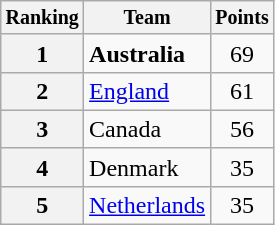<table class="wikitable">
<tr style="font-size:10pt;font-weight:bold">
<th>Ranking</th>
<th>Team</th>
<th>Points</th>
</tr>
<tr>
<th>1</th>
<td> <strong>Australia</strong></td>
<td align=center>69</td>
</tr>
<tr>
<th>2</th>
<td> <a href='#'>England</a></td>
<td align=center>61</td>
</tr>
<tr>
<th>3</th>
<td> Canada</td>
<td align=center>56</td>
</tr>
<tr>
<th>4</th>
<td> Denmark</td>
<td align=center>35</td>
</tr>
<tr>
<th>5</th>
<td> <a href='#'>Netherlands</a></td>
<td align=center>35</td>
</tr>
</table>
